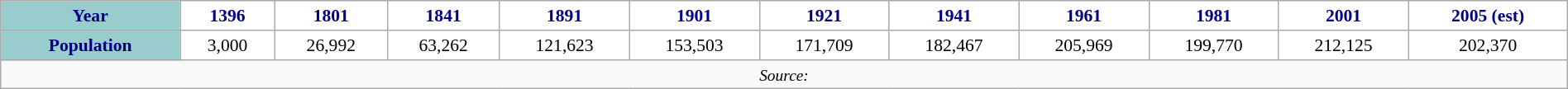<table class="wikitable" style="font-size:90%;width:100%;border:0px;text-align:center;line-height:120%;">
<tr>
<th style="background: #99CCCC; color: #000080" height="17">Year</th>
<th style="background: #FFFFFF; color:#000080;">1396</th>
<th style="background: #FFFFFF; color:#000080;">1801</th>
<th style="background: #FFFFFF; color:#000080;">1841</th>
<th style="background: #FFFFFF; color:#000080;">1891</th>
<th style="background: #FFFFFF; color:#000080;">1901</th>
<th style="background: #FFFFFF; color:#000080;">1921</th>
<th style="background: #FFFFFF; color:#000080;">1941</th>
<th style="background: #FFFFFF; color:#000080;">1961</th>
<th style="background: #FFFFFF; color:#000080;">1981</th>
<th style="background: #FFFFFF; color:#000080;">2001</th>
<th style="background: #FFFFFF; color:#000080;">2005 (est)</th>
</tr>
<tr>
<th style="background: #99CCCC; color: #000080" height="17">Population</th>
<td style="background: #FFFFFF; color: black;">3,000</td>
<td style="background: #FFFFFF; color: black;">26,992</td>
<td style="background: #FFFFFF; color: black;">63,262</td>
<td style="background: #FFFFFF; color: black;">121,623</td>
<td style="background: #FFFFFF; color: black;">153,503</td>
<td style="background: #FFFFFF; color: black;">171,709</td>
<td style="background: #FFFFFF; color: black;">182,467</td>
<td style="background: #FFFFFF; color: black;">205,969</td>
<td style="background: #FFFFFF; color: black;">199,770</td>
<td style="background: #FFFFFF; color: black;">212,125</td>
<td style="background: #FFFFFF; color: black;">202,370</td>
</tr>
<tr>
<td colspan="14" style="text-align:center;font-size:90%;"><em>Source: </em></td>
</tr>
</table>
